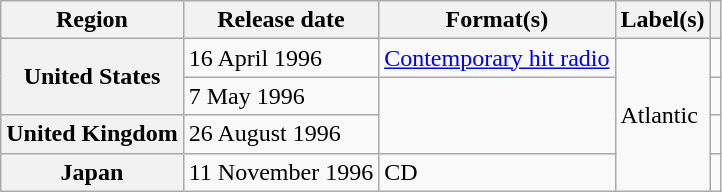<table class="wikitable plainrowheaders">
<tr>
<th>Region</th>
<th>Release date</th>
<th>Format(s)</th>
<th>Label(s)</th>
<th></th>
</tr>
<tr>
<th scope="row" rowspan="2">United States</th>
<td>16 April 1996</td>
<td><a href='#'>Contemporary hit radio</a></td>
<td rowspan="4">Atlantic</td>
<td align="center"></td>
</tr>
<tr>
<td>7 May 1996</td>
<td rowspan="2"></td>
<td align="center"></td>
</tr>
<tr>
<th scope="row">United Kingdom</th>
<td>26 August 1996</td>
<td align="center"></td>
</tr>
<tr>
<th scope="row">Japan</th>
<td>11 November 1996</td>
<td>CD</td>
<td align="center"></td>
</tr>
</table>
